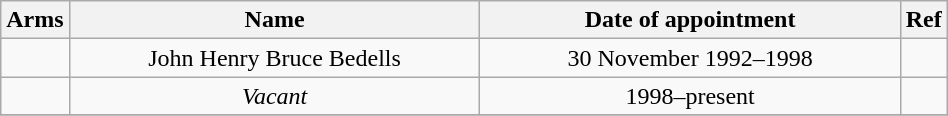<table class="wikitable" style="text-align:center; width:50%">
<tr>
<th>Arms</th>
<th style="width:50%">Name</th>
<th style="width:50%">Date of appointment</th>
<th style="width:5%">Ref</th>
</tr>
<tr>
<td></td>
<td John H. B. Bedells>John Henry Bruce Bedells</td>
<td>30 November 1992–1998</td>
<td></td>
</tr>
<tr>
<td></td>
<td><em>Vacant</em></td>
<td>1998–present</td>
<td></td>
</tr>
<tr>
</tr>
</table>
